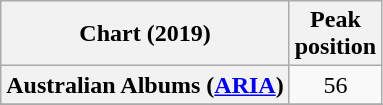<table class="wikitable sortable plainrowheaders" style="text-align:center">
<tr>
<th scope="col">Chart (2019)</th>
<th scope="col">Peak<br>position</th>
</tr>
<tr>
<th scope="row">Australian Albums (<a href='#'>ARIA</a>)</th>
<td>56</td>
</tr>
<tr>
</tr>
<tr>
</tr>
<tr>
</tr>
<tr>
</tr>
<tr>
</tr>
<tr>
</tr>
</table>
